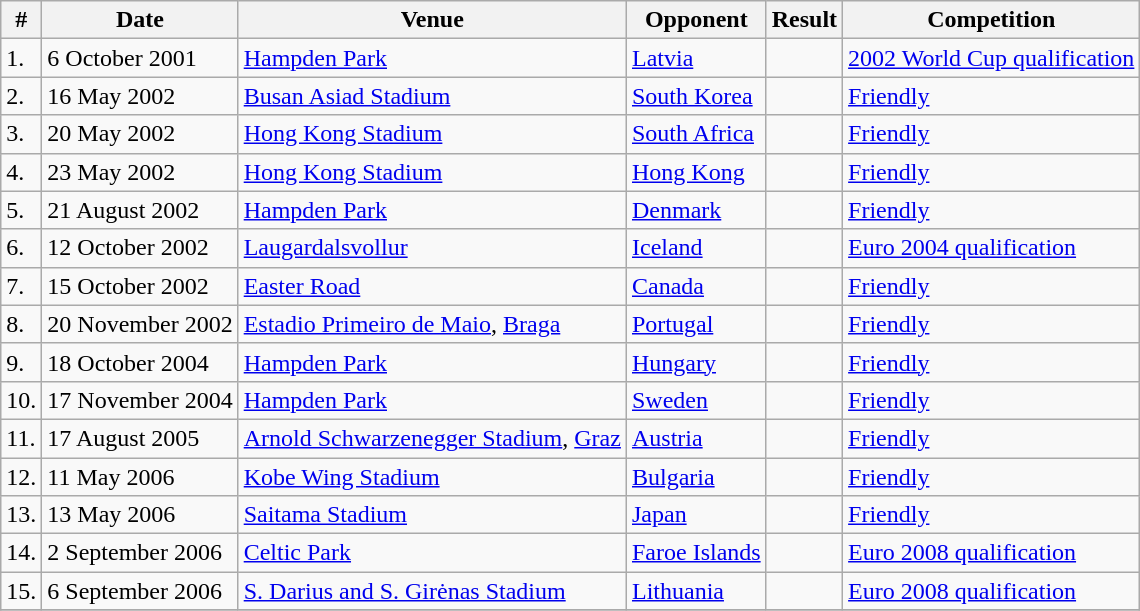<table class="wikitable sortable">
<tr>
<th>#</th>
<th>Date</th>
<th>Venue</th>
<th>Opponent</th>
<th>Result</th>
<th>Competition</th>
</tr>
<tr>
<td>1.</td>
<td>6 October 2001</td>
<td><a href='#'>Hampden Park</a></td>
<td> <a href='#'>Latvia</a></td>
<td></td>
<td><a href='#'>2002 World Cup qualification</a></td>
</tr>
<tr>
<td>2.</td>
<td>16 May 2002</td>
<td><a href='#'>Busan Asiad Stadium</a></td>
<td> <a href='#'>South Korea</a></td>
<td></td>
<td><a href='#'>Friendly</a></td>
</tr>
<tr>
<td>3.</td>
<td>20 May 2002</td>
<td><a href='#'>Hong Kong Stadium</a></td>
<td> <a href='#'>South Africa</a></td>
<td></td>
<td><a href='#'>Friendly</a></td>
</tr>
<tr>
<td>4.</td>
<td>23 May 2002</td>
<td><a href='#'>Hong Kong Stadium</a></td>
<td> <a href='#'>Hong Kong</a></td>
<td></td>
<td><a href='#'>Friendly</a></td>
</tr>
<tr>
<td>5.</td>
<td>21 August 2002</td>
<td><a href='#'>Hampden Park</a></td>
<td> <a href='#'>Denmark</a></td>
<td></td>
<td><a href='#'>Friendly</a></td>
</tr>
<tr>
<td>6.</td>
<td>12 October 2002</td>
<td><a href='#'>Laugardalsvollur</a></td>
<td> <a href='#'>Iceland</a></td>
<td></td>
<td><a href='#'>Euro 2004 qualification</a></td>
</tr>
<tr>
<td>7.</td>
<td>15 October 2002</td>
<td><a href='#'>Easter Road</a></td>
<td> <a href='#'>Canada</a></td>
<td></td>
<td><a href='#'>Friendly</a></td>
</tr>
<tr>
<td>8.</td>
<td>20 November 2002</td>
<td><a href='#'>Estadio Primeiro de Maio</a>, <a href='#'>Braga</a></td>
<td> <a href='#'>Portugal</a></td>
<td></td>
<td><a href='#'>Friendly</a></td>
</tr>
<tr>
<td>9.</td>
<td>18 October 2004</td>
<td><a href='#'>Hampden Park</a></td>
<td> <a href='#'>Hungary</a></td>
<td></td>
<td><a href='#'>Friendly</a></td>
</tr>
<tr>
<td>10.</td>
<td>17 November 2004</td>
<td><a href='#'>Hampden Park</a></td>
<td> <a href='#'>Sweden</a></td>
<td></td>
<td><a href='#'>Friendly</a></td>
</tr>
<tr>
<td>11.</td>
<td>17 August 2005</td>
<td><a href='#'>Arnold Schwarzenegger Stadium</a>, <a href='#'>Graz</a></td>
<td> <a href='#'>Austria</a></td>
<td></td>
<td><a href='#'>Friendly</a></td>
</tr>
<tr>
<td>12.</td>
<td>11 May 2006</td>
<td><a href='#'>Kobe Wing Stadium</a></td>
<td> <a href='#'>Bulgaria</a></td>
<td></td>
<td><a href='#'>Friendly</a></td>
</tr>
<tr>
<td>13.</td>
<td>13 May 2006</td>
<td><a href='#'>Saitama Stadium</a></td>
<td> <a href='#'>Japan</a></td>
<td></td>
<td><a href='#'>Friendly</a></td>
</tr>
<tr>
<td>14.</td>
<td>2 September 2006</td>
<td><a href='#'>Celtic Park</a></td>
<td> <a href='#'>Faroe Islands</a></td>
<td></td>
<td><a href='#'>Euro 2008 qualification</a></td>
</tr>
<tr>
<td>15.</td>
<td>6 September 2006</td>
<td><a href='#'>S. Darius and S. Girėnas Stadium</a></td>
<td> <a href='#'>Lithuania</a></td>
<td></td>
<td><a href='#'>Euro 2008 qualification</a></td>
</tr>
<tr>
</tr>
</table>
